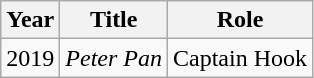<table class="wikitable">
<tr>
<th>Year</th>
<th>Title</th>
<th>Role</th>
</tr>
<tr>
<td>2019</td>
<td><em>Peter Pan</em></td>
<td>Captain Hook</td>
</tr>
</table>
